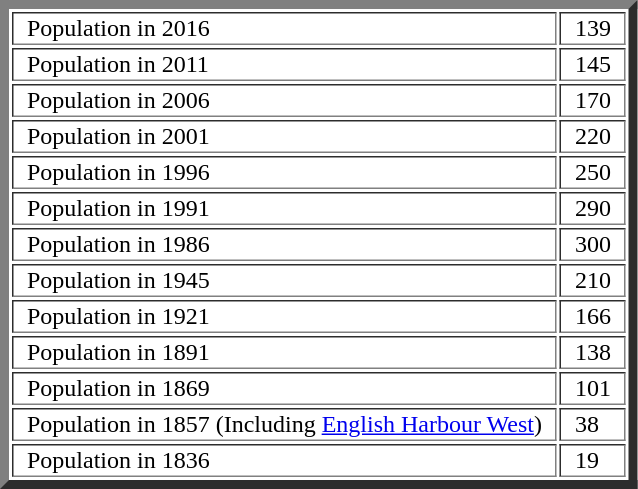<table border="6">
<tr>
<td>  Population in 2016  </td>
<td>  139  </td>
</tr>
<tr>
<td>  Population in 2011  </td>
<td>  145  </td>
</tr>
<tr>
<td>  Population in 2006  </td>
<td>  170  </td>
</tr>
<tr>
<td>  Population in 2001  </td>
<td>  220  </td>
</tr>
<tr>
<td>  Population in 1996  </td>
<td>  250  </td>
</tr>
<tr>
<td>  Population in 1991  </td>
<td>  290  </td>
</tr>
<tr>
<td>  Population in 1986  </td>
<td>  300  </td>
</tr>
<tr>
<td>  Population in 1945  </td>
<td>  210  </td>
</tr>
<tr>
<td>  Population in 1921  </td>
<td>  166  </td>
</tr>
<tr>
<td>  Population in 1891  </td>
<td>  138  </td>
</tr>
<tr>
<td>  Population in 1869  </td>
<td>  101  </td>
</tr>
<tr>
<td>  Population in 1857 (Including <a href='#'>English Harbour West</a>)  </td>
<td>  38  </td>
</tr>
<tr>
<td>  Population in 1836  </td>
<td>  19  </td>
</tr>
</table>
